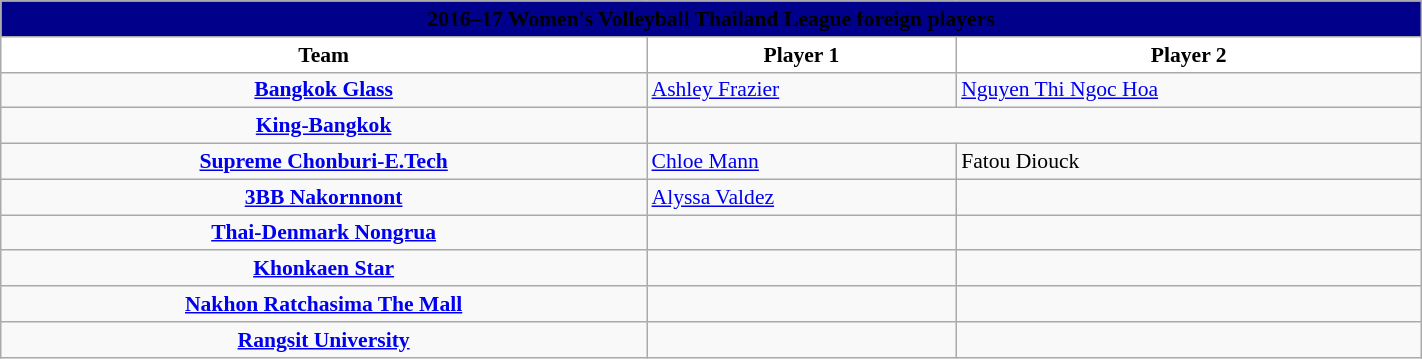<table class="wikitable" style="font-size:90%; width: 75%; text-align:left;">
<tr>
<th style=background:#00008B colspan=8><span>2016–17 Women's Volleyball Thailand League foreign players</span></th>
</tr>
<tr>
<th style="background:white">Team</th>
<th style="background:white">Player 1</th>
<th style="background:white">Player 2</th>
</tr>
<tr>
<td align=center><strong><a href='#'>Bangkok Glass</a></strong></td>
<td> <a href='#'>Ashley Frazier</a></td>
<td> <a href='#'>Nguyen Thi Ngoc Hoa</a></td>
</tr>
<tr>
<td align=center><strong><a href='#'>King-Bangkok</a></strong></td>
</tr>
<tr>
<td align=center><strong><a href='#'>Supreme Chonburi-E.Tech</a></strong></td>
<td> <a href='#'>Chloe Mann</a></td>
<td> Fatou Diouck</td>
</tr>
<tr>
<td align=center><strong><a href='#'>3BB Nakornnont</a></strong></td>
<td> <a href='#'>Alyssa Valdez</a></td>
<td></td>
</tr>
<tr>
<td align=center><strong><a href='#'>Thai-Denmark Nongrua</a></strong></td>
<td></td>
<td></td>
</tr>
<tr>
<td align=center><strong><a href='#'>Khonkaen Star</a></strong></td>
<td></td>
<td></td>
</tr>
<tr>
<td align=center><strong><a href='#'>Nakhon Ratchasima The Mall</a></strong></td>
<td></td>
<td></td>
</tr>
<tr>
<td align=center><strong><a href='#'>Rangsit University</a></strong></td>
<td></td>
<td></td>
</tr>
</table>
